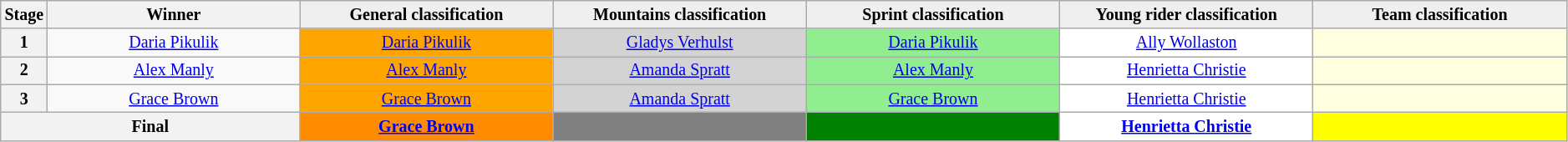<table class="wikitable" style="text-align: center; font-size:smaller;">
<tr style="background-color: #efefef;">
<th style="width:1%;">Stage</th>
<th style="width:16.5%;">Winner</th>
<th style="background:#efefef; width:16.5%;">General classification<br></th>
<th style="background:#efefef; width:16.5%;">Mountains classification<br></th>
<th style="background:#efefef; width:16.5%;">Sprint classification<br></th>
<th style="background:#efefef; width:16.5%;">Young rider classification<br></th>
<th style="background:#efefef; width:16.5%;">Team classification</th>
</tr>
<tr>
<th>1</th>
<td><a href='#'>Daria Pikulik</a></td>
<td style="background:orange;"><a href='#'>Daria Pikulik</a></td>
<td style="background:lightgrey;"><a href='#'>Gladys Verhulst</a></td>
<td style="background:lightgreen;"><a href='#'>Daria Pikulik</a></td>
<td style="background:white;"><a href='#'>Ally Wollaston</a></td>
<td style="background:lightyellow;"></td>
</tr>
<tr>
<th>2</th>
<td><a href='#'>Alex Manly</a></td>
<td style="background:orange;"><a href='#'>Alex Manly</a></td>
<td style="background:lightgrey;"><a href='#'>Amanda Spratt</a></td>
<td style="background:lightgreen;"><a href='#'>Alex Manly</a></td>
<td style="background:white;"><a href='#'>Henrietta Christie</a></td>
<td style="background:lightyellow;"></td>
</tr>
<tr>
<th>3</th>
<td><a href='#'>Grace Brown</a></td>
<td style="background:orange;"><a href='#'>Grace Brown</a></td>
<td style="background:lightgrey;"><a href='#'>Amanda Spratt</a></td>
<td style="background:lightgreen;"><a href='#'>Grace Brown</a></td>
<td style="background:white;"><a href='#'>Henrietta Christie</a></td>
<td style="background:lightyellow;"></td>
</tr>
<tr>
<th colspan=2>Final</th>
<th style="background:DarkOrange;"><a href='#'>Grace Brown</a></th>
<th style="background:grey;"></th>
<th style="background:green;"></th>
<th style="background:white;"><a href='#'>Henrietta Christie</a></th>
<th style="background:yellow;"></th>
</tr>
</table>
